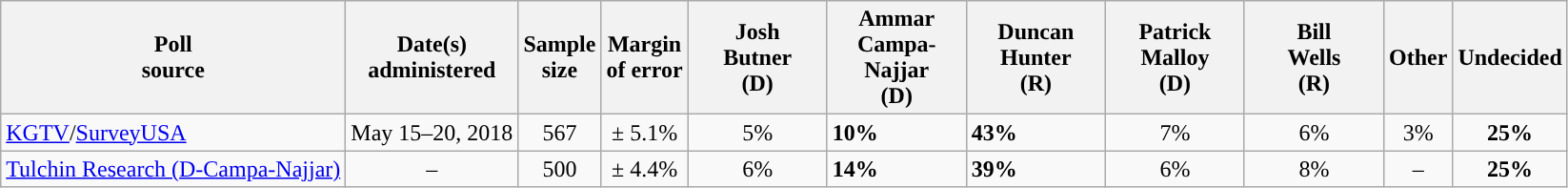<table class="wikitable">
<tr>
<th>Poll<br>source</th>
<th>Date(s)<br>administered</th>
<th>Sample<br>size</th>
<th>Margin<br>of error</th>
<th style="width:90px">Josh<br>Butner<br>(D)</th>
<th style="width:90px">Ammar<br>Campa-Najjar<br>(D)</th>
<th style="width:90px">Duncan<br>Hunter<br>(R)</th>
<th style="width:90px">Patrick<br>Malloy<br>(D)</th>
<th style="width:90px">Bill<br>Wells<br>(R)</th>
<th>Other</th>
<th>Undecided</th>
</tr>
<tr>
<td><a href='#'>KGTV</a>/<a href='#'>SurveyUSA</a></td>
<td style="text-align:center">May 15–20, 2018</td>
<td style="text-align:center">567</td>
<td style="text-align:center">± 5.1%</td>
<td style="text-align:center">5%</td>
<td style="background-color:"><strong>10%</strong></td>
<td style="background-color:"><strong>43%</strong></td>
<td style="text-align:center">7%</td>
<td style="text-align:center">6%</td>
<td style="text-align:center">3%</td>
<td style="text-align:center" ><strong>25%</strong></td>
</tr>
<tr>
<td><a href='#'>Tulchin Research (D-Campa-Najjar)</a></td>
<td style="text-align:center">–</td>
<td style="text-align:center">500</td>
<td style="text-align:center">± 4.4%</td>
<td style="text-align:center">6%</td>
<td style="background-color:"><strong>14%</strong></td>
<td style="background-color:"><strong>39%</strong></td>
<td style="text-align:center">6%</td>
<td style="text-align:center">8%</td>
<td style="text-align:center">–</td>
<td style="text-align:center" ><strong>25%</strong></td>
</tr>
</table>
